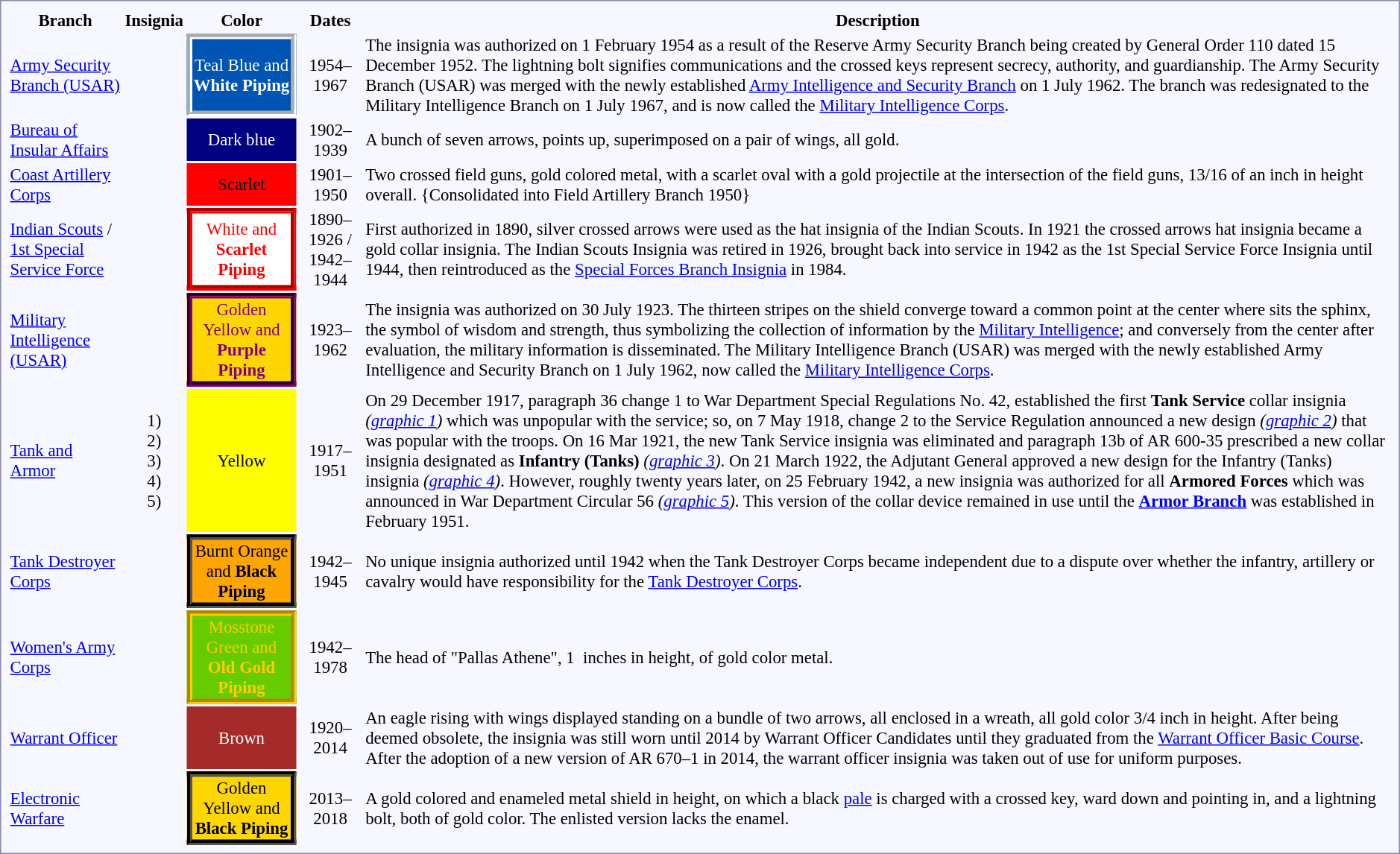<table style="border:1px solid #8888aa; background-color:#f7f8ff; padding:5px; font-size:95%; float: left; margin: 0px 12px 12px 0px;">
<tr>
<th>Branch</th>
<th>Insignia</th>
<th>Color</th>
<th>Dates</th>
<th>Description</th>
</tr>
<tr>
<td><a href='#'>Army Security Branch (USAR)</a></td>
<td align="center"></td>
<td align="center" style="background:#0054B4; border:5px groove white; color:white;">Teal Blue and <strong>White Piping</strong></td>
<td align="center">1954–1967</td>
<td>The insignia was authorized on 1 February 1954 as a result of the Reserve Army Security Branch being created by General Order 110 dated 15 December 1952. The lightning bolt signifies communications and the crossed keys represent secrecy, authority, and guardianship. The Army Security Branch (USAR) was merged with the newly established <a href='#'>Army Intelligence and Security Branch</a> on 1 July 1962. The branch was redesignated to the Military Intelligence Branch on 1 July 1967, and is now called the <a href='#'>Military Intelligence Corps</a>.</td>
</tr>
<tr>
<td><a href='#'>Bureau of Insular Affairs</a></td>
<td align="center"></td>
<td align="center" style="background:navy; color:white;">Dark blue</td>
<td align="center">1902–1939</td>
<td>A bunch of seven arrows, points up, superimposed on a pair of wings, all gold.</td>
</tr>
<tr>
<td><a href='#'>Coast Artillery Corps</a></td>
<td align="center"></td>
<td align="center" style="background:red; color:black;">Scarlet</td>
<td align="center">1901–1950</td>
<td>Two crossed field guns, gold colored metal, with a scarlet oval with a gold projectile at the intersection of the field guns, 13/16 of an inch in height overall. {Consolidated into Field Artillery Branch 1950}</td>
</tr>
<tr>
<td><a href='#'>Indian Scouts</a> / <a href='#'>1st Special Service Force</a></td>
<td align="center"></td>
<td align="center" style="background:white; border:5px groove red; color:red">White and <strong>Scarlet Piping</strong></td>
<td align="center">1890–1926 / 1942–1944</td>
<td>First authorized in 1890, silver crossed arrows were used as the hat insignia of the Indian Scouts. In 1921 the crossed arrows hat insignia became a gold collar insignia. The Indian Scouts Insignia was retired in 1926, brought back into service in 1942 as the 1st Special Service Force Insignia until 1944, then reintroduced as the <a href='#'>Special Forces Branch Insignia</a> in 1984.</td>
</tr>
<tr>
<td><a href='#'>Military Intelligence (USAR)</a></td>
<td align="center"></td>
<td align="center" style="background:Gold; border:5px groove purple; color:purple;">Golden Yellow and <strong>Purple Piping</strong></td>
<td align="center">1923–1962</td>
<td>The insignia was authorized on 30 July 1923. The thirteen stripes on the shield converge toward a common point at the center where sits the sphinx, the symbol of wisdom and strength, thus symbolizing the collection of information by the <a href='#'>Military Intelligence</a>; and conversely from the center after evaluation, the military information is disseminated. The Military Intelligence Branch (USAR) was merged with the newly established Army Intelligence and Security Branch on 1 July 1962, now called the <a href='#'>Military Intelligence Corps</a>.</td>
</tr>
<tr>
<td><a href='#'>Tank and Armor</a></td>
<td align="center">1)<br>2)<br>3)<br>4)<br>5)</td>
<td align="center" style="background:yellow; color:black">Yellow</td>
<td align="center">1917–1951</td>
<td>On 29 December 1917, paragraph 36 change 1 to War Department Special Regulations No. 42, established the first <strong>Tank Service</strong> collar insignia <em>(<a href='#'>graphic 1</a>)</em> which was unpopular with the service; so, on 7 May 1918, change 2 to the Service Regulation announced a new design <em>(<a href='#'>graphic 2</a>)</em> that was popular with the troops. On 16 Mar 1921, the new Tank Service insignia was eliminated and paragraph 13b of AR 600-35 prescribed a new collar insignia designated as <strong>Infantry (Tanks)</strong> <em>(<a href='#'>graphic 3</a>)</em>. On 21 March 1922, the Adjutant General approved a new design for the Infantry (Tanks) insignia <em>(<a href='#'>graphic 4</a>)</em>. However, roughly twenty years later, on 25 February 1942, a new insignia was authorized for all <strong>Armored Forces</strong> which was announced in War Department Circular 56 <em>(<a href='#'>graphic 5</a>)</em>. This version of the collar device remained in use until the <strong><a href='#'>Armor Branch</a></strong> was established in February 1951.</td>
</tr>
<tr>
<td><a href='#'>Tank Destroyer Corps</a></td>
<td align="center"></td>
<td align="center" style="background:orange; border:5px groove black; color:black">Burnt Orange and <strong>Black Piping</strong></td>
<td align="center">1942–1945</td>
<td>No unique insignia authorized until 1942 when the Tank Destroyer Corps became independent due to a dispute over whether the infantry, artillery or cavalry would have responsibility for the <a href='#'>Tank Destroyer Corps</a>.</td>
</tr>
<tr>
<td><a href='#'>Women's Army Corps</a></td>
<td align="center"></td>
<td align="center" style="background:#66CC00; border:5px groove #FFCC00; color:#FFCC00;">Mosstone Green and <strong>Old Gold Piping</strong></td>
<td align="center">1942–1978</td>
<td>The head of "Pallas Athene", 1  inches in height, of gold color metal.</td>
</tr>
<tr>
<td><a href='#'>Warrant Officer</a></td>
<td align="center"></td>
<td align="center" style="background:brown; color:white;">Brown</td>
<td align="center">1920–2014</td>
<td>An eagle rising with wings displayed standing on a bundle of two arrows, all enclosed in a wreath, all gold color 3/4 inch in height. After being deemed obsolete, the insignia was still worn until 2014 by Warrant Officer Candidates until they graduated from the <a href='#'>Warrant Officer Basic Course</a>.  After the adoption of a new version of AR 670–1 in 2014, the warrant officer insignia was taken out of use for uniform purposes.</td>
</tr>
<tr>
<td align="left"><a href='#'>Electronic Warfare</a></td>
<td align="center"></td>
<td align="center" style="background:gold; border:5px groove black; color:black;">Golden Yellow and <strong>Black Piping</strong></td>
<td align="center">2013–2018</td>
<td>A gold colored and enameled metal shield  in height, on which a black <a href='#'>pale</a> is charged with a crossed key, ward down and pointing in, and a lightning bolt, both of gold color. The enlisted version lacks the enamel.</td>
</tr>
</table>
